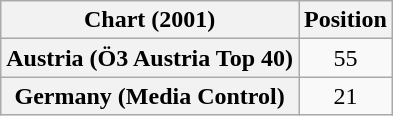<table class="wikitable plainrowheaders sortable" style="text-align:center">
<tr>
<th>Chart (2001)</th>
<th>Position</th>
</tr>
<tr>
<th scope="row">Austria (Ö3 Austria Top 40)</th>
<td>55</td>
</tr>
<tr>
<th scope="row">Germany (Media Control)</th>
<td>21</td>
</tr>
</table>
